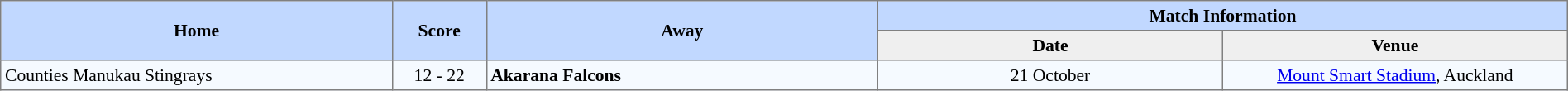<table border=1 style="border-collapse:collapse; font-size:90%; text-align:center;" cellpadding=3 cellspacing=0 width=100%>
<tr bgcolor=#C1D8FF>
<th rowspan=2 width=25%>Home</th>
<th rowspan=2 width=6%>Score</th>
<th rowspan=2 width=25%>Away</th>
<th colspan=6>Match Information</th>
</tr>
<tr bgcolor=#EFEFEF>
<th width=22%>Date</th>
<th width=22%>Venue</th>
</tr>
<tr bgcolor=#F5FAFF>
<td align=left>Counties Manukau Stingrays</td>
<td>12 - 22</td>
<td align=left><strong>Akarana Falcons</strong></td>
<td>21 October</td>
<td><a href='#'>Mount Smart Stadium</a>, Auckland</td>
</tr>
</table>
